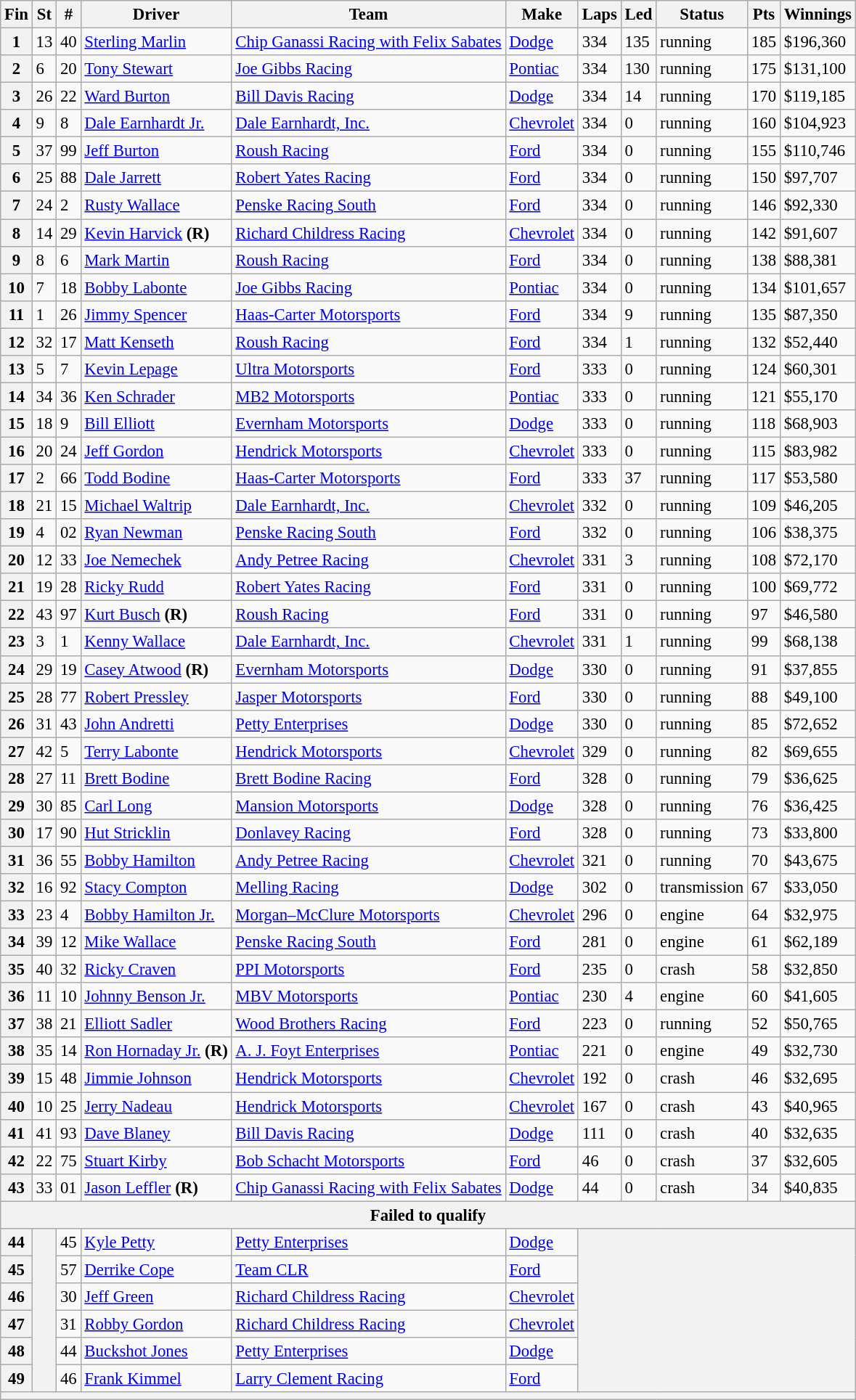<table class="wikitable" style="font-size:95%">
<tr>
<th>Fin</th>
<th>St</th>
<th>#</th>
<th>Driver</th>
<th>Team</th>
<th>Make</th>
<th>Laps</th>
<th>Led</th>
<th>Status</th>
<th>Pts</th>
<th>Winnings</th>
</tr>
<tr>
<th>1</th>
<td>13</td>
<td>40</td>
<td><a href='#'>Sterling Marlin</a></td>
<td><a href='#'>Chip Ganassi Racing with Felix Sabates</a></td>
<td><a href='#'>Dodge</a></td>
<td>334</td>
<td>135</td>
<td>running</td>
<td>185</td>
<td>$196,360</td>
</tr>
<tr>
<th>2</th>
<td>6</td>
<td>20</td>
<td><a href='#'>Tony Stewart</a></td>
<td><a href='#'>Joe Gibbs Racing</a></td>
<td><a href='#'>Pontiac</a></td>
<td>334</td>
<td>130</td>
<td>running</td>
<td>175</td>
<td>$131,100</td>
</tr>
<tr>
<th>3</th>
<td>26</td>
<td>22</td>
<td><a href='#'>Ward Burton</a></td>
<td><a href='#'>Bill Davis Racing</a></td>
<td><a href='#'>Dodge</a></td>
<td>334</td>
<td>14</td>
<td>running</td>
<td>170</td>
<td>$119,185</td>
</tr>
<tr>
<th>4</th>
<td>9</td>
<td>8</td>
<td><a href='#'>Dale Earnhardt Jr.</a></td>
<td><a href='#'>Dale Earnhardt, Inc.</a></td>
<td><a href='#'>Chevrolet</a></td>
<td>334</td>
<td>0</td>
<td>running</td>
<td>160</td>
<td>$104,923</td>
</tr>
<tr>
<th>5</th>
<td>37</td>
<td>99</td>
<td><a href='#'>Jeff Burton</a></td>
<td><a href='#'>Roush Racing</a></td>
<td><a href='#'>Ford</a></td>
<td>334</td>
<td>0</td>
<td>running</td>
<td>155</td>
<td>$110,746</td>
</tr>
<tr>
<th>6</th>
<td>25</td>
<td>88</td>
<td><a href='#'>Dale Jarrett</a></td>
<td><a href='#'>Robert Yates Racing</a></td>
<td><a href='#'>Ford</a></td>
<td>334</td>
<td>0</td>
<td>running</td>
<td>150</td>
<td>$97,707</td>
</tr>
<tr>
<th>7</th>
<td>24</td>
<td>2</td>
<td><a href='#'>Rusty Wallace</a></td>
<td><a href='#'>Penske Racing South</a></td>
<td><a href='#'>Ford</a></td>
<td>334</td>
<td>0</td>
<td>running</td>
<td>146</td>
<td>$92,330</td>
</tr>
<tr>
<th>8</th>
<td>14</td>
<td>29</td>
<td><a href='#'>Kevin Harvick</a> <strong>(R)</strong></td>
<td><a href='#'>Richard Childress Racing</a></td>
<td><a href='#'>Chevrolet</a></td>
<td>334</td>
<td>0</td>
<td>running</td>
<td>142</td>
<td>$91,607</td>
</tr>
<tr>
<th>9</th>
<td>8</td>
<td>6</td>
<td><a href='#'>Mark Martin</a></td>
<td><a href='#'>Roush Racing</a></td>
<td><a href='#'>Ford</a></td>
<td>334</td>
<td>0</td>
<td>running</td>
<td>138</td>
<td>$88,381</td>
</tr>
<tr>
<th>10</th>
<td>7</td>
<td>18</td>
<td><a href='#'>Bobby Labonte</a></td>
<td><a href='#'>Joe Gibbs Racing</a></td>
<td><a href='#'>Pontiac</a></td>
<td>334</td>
<td>0</td>
<td>running</td>
<td>134</td>
<td>$101,657</td>
</tr>
<tr>
<th>11</th>
<td>1</td>
<td>26</td>
<td><a href='#'>Jimmy Spencer</a></td>
<td><a href='#'>Haas-Carter Motorsports</a></td>
<td><a href='#'>Ford</a></td>
<td>334</td>
<td>9</td>
<td>running</td>
<td>135</td>
<td>$87,350</td>
</tr>
<tr>
<th>12</th>
<td>32</td>
<td>17</td>
<td><a href='#'>Matt Kenseth</a></td>
<td><a href='#'>Roush Racing</a></td>
<td><a href='#'>Ford</a></td>
<td>334</td>
<td>1</td>
<td>running</td>
<td>132</td>
<td>$52,440</td>
</tr>
<tr>
<th>13</th>
<td>5</td>
<td>7</td>
<td><a href='#'>Kevin Lepage</a></td>
<td><a href='#'>Ultra Motorsports</a></td>
<td><a href='#'>Ford</a></td>
<td>333</td>
<td>0</td>
<td>running</td>
<td>124</td>
<td>$60,301</td>
</tr>
<tr>
<th>14</th>
<td>34</td>
<td>36</td>
<td><a href='#'>Ken Schrader</a></td>
<td><a href='#'>MB2 Motorsports</a></td>
<td><a href='#'>Pontiac</a></td>
<td>333</td>
<td>0</td>
<td>running</td>
<td>121</td>
<td>$55,170</td>
</tr>
<tr>
<th>15</th>
<td>18</td>
<td>9</td>
<td><a href='#'>Bill Elliott</a></td>
<td><a href='#'>Evernham Motorsports</a></td>
<td><a href='#'>Dodge</a></td>
<td>333</td>
<td>0</td>
<td>running</td>
<td>118</td>
<td>$68,903</td>
</tr>
<tr>
<th>16</th>
<td>20</td>
<td>24</td>
<td><a href='#'>Jeff Gordon</a></td>
<td><a href='#'>Hendrick Motorsports</a></td>
<td><a href='#'>Chevrolet</a></td>
<td>333</td>
<td>0</td>
<td>running</td>
<td>115</td>
<td>$83,982</td>
</tr>
<tr>
<th>17</th>
<td>2</td>
<td>66</td>
<td><a href='#'>Todd Bodine</a></td>
<td><a href='#'>Haas-Carter Motorsports</a></td>
<td><a href='#'>Ford</a></td>
<td>333</td>
<td>37</td>
<td>running</td>
<td>117</td>
<td>$53,580</td>
</tr>
<tr>
<th>18</th>
<td>21</td>
<td>15</td>
<td><a href='#'>Michael Waltrip</a></td>
<td><a href='#'>Dale Earnhardt, Inc.</a></td>
<td><a href='#'>Chevrolet</a></td>
<td>332</td>
<td>0</td>
<td>running</td>
<td>109</td>
<td>$46,205</td>
</tr>
<tr>
<th>19</th>
<td>4</td>
<td>02</td>
<td><a href='#'>Ryan Newman</a></td>
<td><a href='#'>Penske Racing South</a></td>
<td><a href='#'>Ford</a></td>
<td>332</td>
<td>0</td>
<td>running</td>
<td>106</td>
<td>$38,375</td>
</tr>
<tr>
<th>20</th>
<td>12</td>
<td>33</td>
<td><a href='#'>Joe Nemechek</a></td>
<td><a href='#'>Andy Petree Racing</a></td>
<td><a href='#'>Chevrolet</a></td>
<td>331</td>
<td>3</td>
<td>running</td>
<td>108</td>
<td>$72,170</td>
</tr>
<tr>
<th>21</th>
<td>19</td>
<td>28</td>
<td><a href='#'>Ricky Rudd</a></td>
<td><a href='#'>Robert Yates Racing</a></td>
<td><a href='#'>Ford</a></td>
<td>331</td>
<td>0</td>
<td>running</td>
<td>100</td>
<td>$69,772</td>
</tr>
<tr>
<th>22</th>
<td>43</td>
<td>97</td>
<td><a href='#'>Kurt Busch</a> <strong>(R)</strong></td>
<td><a href='#'>Roush Racing</a></td>
<td><a href='#'>Ford</a></td>
<td>331</td>
<td>0</td>
<td>running</td>
<td>97</td>
<td>$46,580</td>
</tr>
<tr>
<th>23</th>
<td>3</td>
<td>1</td>
<td><a href='#'>Kenny Wallace</a></td>
<td><a href='#'>Dale Earnhardt, Inc.</a></td>
<td><a href='#'>Chevrolet</a></td>
<td>331</td>
<td>1</td>
<td>running</td>
<td>99</td>
<td>$68,138</td>
</tr>
<tr>
<th>24</th>
<td>29</td>
<td>19</td>
<td><a href='#'>Casey Atwood</a> <strong>(R)</strong></td>
<td><a href='#'>Evernham Motorsports</a></td>
<td><a href='#'>Dodge</a></td>
<td>330</td>
<td>0</td>
<td>running</td>
<td>91</td>
<td>$37,855</td>
</tr>
<tr>
<th>25</th>
<td>28</td>
<td>77</td>
<td><a href='#'>Robert Pressley</a></td>
<td><a href='#'>Jasper Motorsports</a></td>
<td><a href='#'>Ford</a></td>
<td>330</td>
<td>0</td>
<td>running</td>
<td>88</td>
<td>$49,100</td>
</tr>
<tr>
<th>26</th>
<td>31</td>
<td>43</td>
<td><a href='#'>John Andretti</a></td>
<td><a href='#'>Petty Enterprises</a></td>
<td><a href='#'>Dodge</a></td>
<td>330</td>
<td>0</td>
<td>running</td>
<td>85</td>
<td>$72,652</td>
</tr>
<tr>
<th>27</th>
<td>42</td>
<td>5</td>
<td><a href='#'>Terry Labonte</a></td>
<td><a href='#'>Hendrick Motorsports</a></td>
<td><a href='#'>Chevrolet</a></td>
<td>329</td>
<td>0</td>
<td>running</td>
<td>82</td>
<td>$69,655</td>
</tr>
<tr>
<th>28</th>
<td>27</td>
<td>11</td>
<td><a href='#'>Brett Bodine</a></td>
<td><a href='#'>Brett Bodine Racing</a></td>
<td><a href='#'>Ford</a></td>
<td>328</td>
<td>0</td>
<td>running</td>
<td>79</td>
<td>$36,625</td>
</tr>
<tr>
<th>29</th>
<td>30</td>
<td>85</td>
<td><a href='#'>Carl Long</a></td>
<td><a href='#'>Mansion Motorsports</a></td>
<td><a href='#'>Dodge</a></td>
<td>328</td>
<td>0</td>
<td>running</td>
<td>76</td>
<td>$36,425</td>
</tr>
<tr>
<th>30</th>
<td>17</td>
<td>90</td>
<td><a href='#'>Hut Stricklin</a></td>
<td><a href='#'>Donlavey Racing</a></td>
<td><a href='#'>Ford</a></td>
<td>328</td>
<td>0</td>
<td>running</td>
<td>73</td>
<td>$33,800</td>
</tr>
<tr>
<th>31</th>
<td>36</td>
<td>55</td>
<td><a href='#'>Bobby Hamilton</a></td>
<td><a href='#'>Andy Petree Racing</a></td>
<td><a href='#'>Chevrolet</a></td>
<td>321</td>
<td>0</td>
<td>running</td>
<td>70</td>
<td>$43,675</td>
</tr>
<tr>
<th>32</th>
<td>16</td>
<td>92</td>
<td><a href='#'>Stacy Compton</a></td>
<td><a href='#'>Melling Racing</a></td>
<td><a href='#'>Dodge</a></td>
<td>302</td>
<td>0</td>
<td>transmission</td>
<td>67</td>
<td>$33,050</td>
</tr>
<tr>
<th>33</th>
<td>23</td>
<td>4</td>
<td><a href='#'>Bobby Hamilton Jr.</a></td>
<td><a href='#'>Morgan–McClure Motorsports</a></td>
<td><a href='#'>Chevrolet</a></td>
<td>296</td>
<td>0</td>
<td>engine</td>
<td>64</td>
<td>$32,975</td>
</tr>
<tr>
<th>34</th>
<td>39</td>
<td>12</td>
<td><a href='#'>Mike Wallace</a></td>
<td><a href='#'>Penske Racing South</a></td>
<td><a href='#'>Ford</a></td>
<td>281</td>
<td>0</td>
<td>engine</td>
<td>61</td>
<td>$62,189</td>
</tr>
<tr>
<th>35</th>
<td>40</td>
<td>32</td>
<td><a href='#'>Ricky Craven</a></td>
<td><a href='#'>PPI Motorsports</a></td>
<td><a href='#'>Ford</a></td>
<td>235</td>
<td>0</td>
<td>crash</td>
<td>58</td>
<td>$32,850</td>
</tr>
<tr>
<th>36</th>
<td>11</td>
<td>10</td>
<td><a href='#'>Johnny Benson Jr.</a></td>
<td><a href='#'>MBV Motorsports</a></td>
<td><a href='#'>Pontiac</a></td>
<td>230</td>
<td>4</td>
<td>engine</td>
<td>60</td>
<td>$41,605</td>
</tr>
<tr>
<th>37</th>
<td>38</td>
<td>21</td>
<td><a href='#'>Elliott Sadler</a></td>
<td><a href='#'>Wood Brothers Racing</a></td>
<td><a href='#'>Ford</a></td>
<td>223</td>
<td>0</td>
<td>running</td>
<td>52</td>
<td>$50,765</td>
</tr>
<tr>
<th>38</th>
<td>35</td>
<td>14</td>
<td><a href='#'>Ron Hornaday Jr.</a> <strong>(R)</strong></td>
<td><a href='#'>A. J. Foyt Enterprises</a></td>
<td><a href='#'>Pontiac</a></td>
<td>221</td>
<td>0</td>
<td>engine</td>
<td>49</td>
<td>$32,730</td>
</tr>
<tr>
<th>39</th>
<td>15</td>
<td>48</td>
<td><a href='#'>Jimmie Johnson</a></td>
<td><a href='#'>Hendrick Motorsports</a></td>
<td><a href='#'>Chevrolet</a></td>
<td>192</td>
<td>0</td>
<td>crash</td>
<td>46</td>
<td>$32,695</td>
</tr>
<tr>
<th>40</th>
<td>10</td>
<td>25</td>
<td><a href='#'>Jerry Nadeau</a></td>
<td><a href='#'>Hendrick Motorsports</a></td>
<td><a href='#'>Chevrolet</a></td>
<td>167</td>
<td>0</td>
<td>crash</td>
<td>43</td>
<td>$40,965</td>
</tr>
<tr>
<th>41</th>
<td>41</td>
<td>93</td>
<td><a href='#'>Dave Blaney</a></td>
<td><a href='#'>Bill Davis Racing</a></td>
<td><a href='#'>Dodge</a></td>
<td>111</td>
<td>0</td>
<td>crash</td>
<td>40</td>
<td>$32,635</td>
</tr>
<tr>
<th>42</th>
<td>22</td>
<td>75</td>
<td><a href='#'>Stuart Kirby</a></td>
<td><a href='#'>Bob Schacht Motorsports</a></td>
<td><a href='#'>Ford</a></td>
<td>46</td>
<td>0</td>
<td>crash</td>
<td>37</td>
<td>$32,605</td>
</tr>
<tr>
<th>43</th>
<td>33</td>
<td>01</td>
<td><a href='#'>Jason Leffler</a> <strong>(R)</strong></td>
<td><a href='#'>Chip Ganassi Racing with Felix Sabates</a></td>
<td><a href='#'>Dodge</a></td>
<td>44</td>
<td>0</td>
<td>crash</td>
<td>34</td>
<td>$40,835</td>
</tr>
<tr>
<th colspan="11">Failed to qualify</th>
</tr>
<tr>
<th>44</th>
<th rowspan="6"></th>
<td>45</td>
<td><a href='#'>Kyle Petty</a></td>
<td><a href='#'>Petty Enterprises</a></td>
<td><a href='#'>Dodge</a></td>
<th colspan="5" rowspan="6"></th>
</tr>
<tr>
<th>45</th>
<td>57</td>
<td><a href='#'>Derrike Cope</a></td>
<td><a href='#'>Team CLR</a></td>
<td><a href='#'>Ford</a></td>
</tr>
<tr>
<th>46</th>
<td>30</td>
<td><a href='#'>Jeff Green</a></td>
<td><a href='#'>Richard Childress Racing</a></td>
<td><a href='#'>Chevrolet</a></td>
</tr>
<tr>
<th>47</th>
<td>31</td>
<td><a href='#'>Robby Gordon</a></td>
<td><a href='#'>Richard Childress Racing</a></td>
<td><a href='#'>Chevrolet</a></td>
</tr>
<tr>
<th>48</th>
<td>44</td>
<td><a href='#'>Buckshot Jones</a></td>
<td><a href='#'>Petty Enterprises</a></td>
<td><a href='#'>Dodge</a></td>
</tr>
<tr>
<th>49</th>
<td>46</td>
<td><a href='#'>Frank Kimmel</a></td>
<td><a href='#'>Larry Clement Racing</a></td>
<td><a href='#'>Ford</a></td>
</tr>
<tr>
<th colspan="11"></th>
</tr>
</table>
